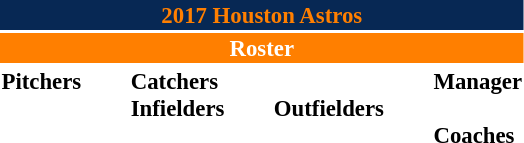<table class="toccolours" style="font-size: 95%;">
<tr>
<th colspan="10" style="background:#072854; color:#FF7F00; text-align:center;">2017 Houston Astros</th>
</tr>
<tr>
<td colspan="10" style="background:#FF7F00; color:white; text-align:center;"><strong>Roster</strong></td>
</tr>
<tr>
<td valign="top"><strong>Pitchers</strong><br>






















</td>
<td style="width:25px;"></td>
<td valign="top"><strong>Catchers</strong><br>



<strong>Infielders</strong>








</td>
<td style="width:25px;"></td>
<td valign="top"><br><strong>Outfielders</strong>








</td>
<td style="width:25px;"></td>
<td valign="top"><strong>Manager</strong><br><br><strong>Coaches</strong>
 
 
 
 
 
 
 
 
 </td>
</tr>
</table>
